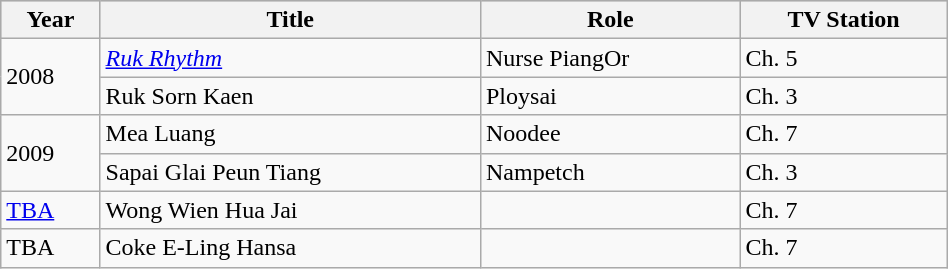<table class="wikitable" width="50%">
<tr bgcolor="#CCCCCC">
<th>Year</th>
<th>Title</th>
<th>Role</th>
<th>TV Station</th>
</tr>
<tr>
<td rowspan="2">2008</td>
<td><em><a href='#'>Ruk Rhythm</a></em></td>
<td>Nurse PiangOr</td>
<td>Ch. 5</td>
</tr>
<tr>
<td>Ruk Sorn Kaen </td>
<td>Ploysai</td>
<td>Ch. 3</td>
</tr>
<tr>
<td rowspan="2">2009</td>
<td>Mea Luang </td>
<td>Noodee</td>
<td>Ch. 7</td>
</tr>
<tr>
<td>Sapai Glai Peun Tiang </td>
<td>Nampetch</td>
<td>Ch. 3</td>
</tr>
<tr>
<td><a href='#'>TBA</a></td>
<td>Wong Wien Hua Jai </td>
<td></td>
<td>Ch. 7</td>
</tr>
<tr>
<td>TBA</td>
<td>Coke E-Ling Hansa </td>
<td></td>
<td>Ch. 7</td>
</tr>
</table>
